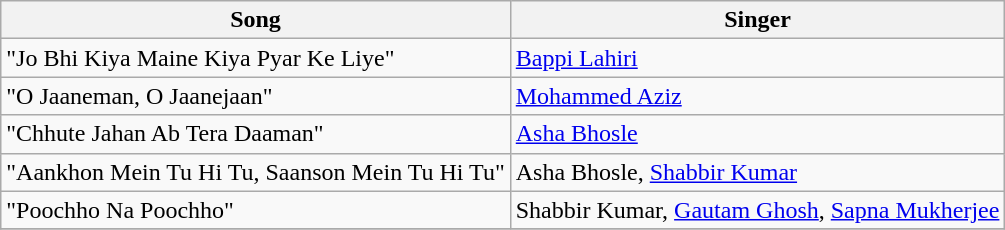<table class="wikitable">
<tr>
<th>Song</th>
<th>Singer</th>
</tr>
<tr>
<td>"Jo Bhi Kiya Maine Kiya Pyar Ke Liye"</td>
<td><a href='#'>Bappi Lahiri</a></td>
</tr>
<tr>
<td>"O Jaaneman, O Jaanejaan"</td>
<td><a href='#'>Mohammed Aziz</a></td>
</tr>
<tr>
<td>"Chhute Jahan Ab Tera Daaman"</td>
<td><a href='#'>Asha Bhosle</a></td>
</tr>
<tr>
<td>"Aankhon Mein Tu Hi Tu, Saanson Mein Tu Hi Tu"</td>
<td>Asha Bhosle, <a href='#'>Shabbir Kumar</a></td>
</tr>
<tr>
<td>"Poochho Na Poochho"</td>
<td>Shabbir Kumar, <a href='#'>Gautam Ghosh</a>, <a href='#'>Sapna Mukherjee</a></td>
</tr>
<tr>
</tr>
</table>
